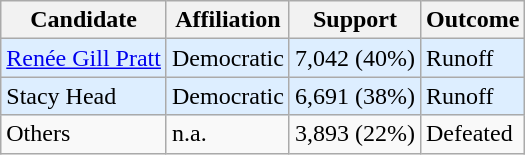<table class="wikitable">
<tr>
<th>Candidate</th>
<th>Affiliation</th>
<th>Support</th>
<th>Outcome</th>
</tr>
<tr>
<td style="background:#DDEEFF;"><a href='#'>Renée Gill Pratt</a></td>
<td style="background:#DDEEFF;">Democratic</td>
<td style="background:#DDEEFF;">7,042 (40%)</td>
<td style="background:#DDEEFF;">Runoff</td>
</tr>
<tr>
<td style="background:#DDEEFF;">Stacy Head</td>
<td style="background:#DDEEFF;">Democratic</td>
<td style="background:#DDEEFF;">6,691 (38%)</td>
<td style="background:#DDEEFF;">Runoff</td>
</tr>
<tr>
<td>Others</td>
<td>n.a.</td>
<td>3,893 (22%)</td>
<td>Defeated</td>
</tr>
</table>
